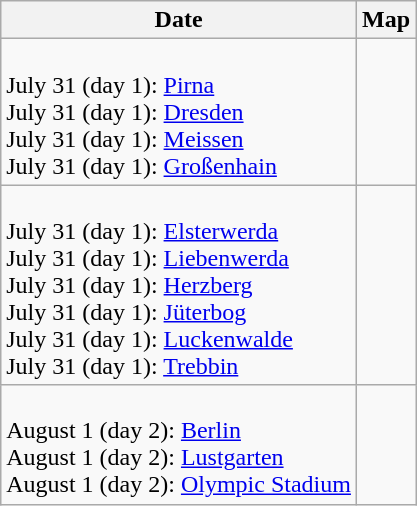<table class="wikitable">
<tr>
<th>Date</th>
<th>Map</th>
</tr>
<tr>
<td><br>July 31 (day 1): <a href='#'>Pirna</a><br>
July 31 (day 1): <a href='#'>Dresden</a><br>
July 31 (day 1): <a href='#'>Meissen</a><br>
July 31 (day 1): <a href='#'>Großenhain</a></td>
<td></td>
</tr>
<tr>
<td><br>July 31 (day 1): <a href='#'>Elsterwerda</a><br>
July 31 (day 1): <a href='#'>Liebenwerda</a><br>
July 31 (day 1): <a href='#'>Herzberg</a><br>
July 31 (day 1): <a href='#'>Jüterbog</a><br>
July 31 (day 1): <a href='#'>Luckenwalde</a><br>
July 31 (day 1): <a href='#'>Trebbin</a></td>
<td></td>
</tr>
<tr>
<td><br>August 1 (day 2): <a href='#'>Berlin</a><br>
August 1 (day 2): <a href='#'>Lustgarten</a><br>
August 1 (day 2): <a href='#'>Olympic Stadium</a></td>
<td></td>
</tr>
</table>
